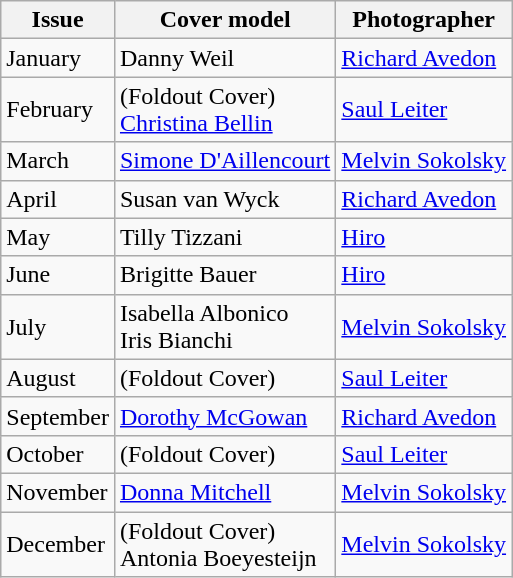<table class="sortable wikitable">
<tr>
<th>Issue</th>
<th>Cover model</th>
<th>Photographer</th>
</tr>
<tr>
<td>January</td>
<td>Danny Weil</td>
<td><a href='#'>Richard Avedon</a></td>
</tr>
<tr>
<td>February</td>
<td>(Foldout Cover)  <br> <a href='#'>Christina Bellin</a></td>
<td><a href='#'>Saul Leiter</a></td>
</tr>
<tr>
<td>March</td>
<td><a href='#'>Simone D'Aillencourt</a></td>
<td><a href='#'>Melvin Sokolsky</a></td>
</tr>
<tr>
<td>April</td>
<td>Susan van Wyck</td>
<td><a href='#'>Richard Avedon</a></td>
</tr>
<tr>
<td>May</td>
<td>Tilly Tizzani</td>
<td><a href='#'>Hiro</a></td>
</tr>
<tr>
<td>June</td>
<td>Brigitte Bauer</td>
<td><a href='#'>Hiro</a></td>
</tr>
<tr>
<td>July</td>
<td>Isabella Albonico<br>Iris Bianchi</td>
<td><a href='#'>Melvin Sokolsky</a></td>
</tr>
<tr>
<td>August</td>
<td>(Foldout Cover)</td>
<td><a href='#'>Saul Leiter</a></td>
</tr>
<tr>
<td>September</td>
<td><a href='#'>Dorothy McGowan</a></td>
<td><a href='#'>Richard Avedon</a></td>
</tr>
<tr>
<td>October</td>
<td>(Foldout Cover)</td>
<td><a href='#'>Saul Leiter</a></td>
</tr>
<tr>
<td>November</td>
<td><a href='#'>Donna Mitchell</a></td>
<td><a href='#'>Melvin Sokolsky</a></td>
</tr>
<tr>
<td>December</td>
<td>(Foldout Cover) <br> Antonia Boeyesteijn</td>
<td><a href='#'>Melvin Sokolsky</a></td>
</tr>
</table>
